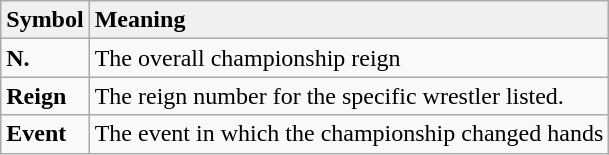<table class="wikitable">
<tr>
<td style="background: #f0f0f0;"><strong>Symbol</strong></td>
<td style="background: #f0f0f0;"><strong>Meaning</strong></td>
</tr>
<tr>
<td><strong>N.</strong></td>
<td>The overall championship reign</td>
</tr>
<tr>
<td><strong>Reign</strong></td>
<td>The reign number for the specific wrestler listed.</td>
</tr>
<tr>
<td><strong>Event</strong></td>
<td>The event in which the championship changed hands</td>
</tr>
</table>
